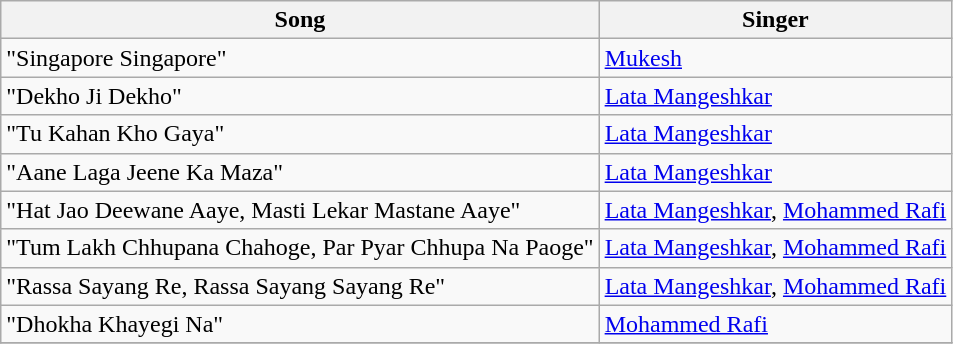<table class="wikitable">
<tr>
<th>Song</th>
<th>Singer</th>
</tr>
<tr>
<td>"Singapore Singapore"</td>
<td><a href='#'>Mukesh</a></td>
</tr>
<tr>
<td>"Dekho Ji Dekho"</td>
<td><a href='#'>Lata Mangeshkar</a></td>
</tr>
<tr>
<td>"Tu Kahan Kho Gaya"</td>
<td><a href='#'>Lata Mangeshkar</a></td>
</tr>
<tr>
<td>"Aane Laga Jeene Ka Maza"</td>
<td><a href='#'>Lata Mangeshkar</a></td>
</tr>
<tr>
<td>"Hat Jao Deewane Aaye, Masti Lekar Mastane Aaye"</td>
<td><a href='#'>Lata Mangeshkar</a>, <a href='#'>Mohammed Rafi</a></td>
</tr>
<tr>
<td>"Tum Lakh Chhupana Chahoge, Par Pyar Chhupa Na Paoge"</td>
<td><a href='#'>Lata Mangeshkar</a>, <a href='#'>Mohammed Rafi</a></td>
</tr>
<tr>
<td>"Rassa Sayang Re, Rassa Sayang Sayang Re"</td>
<td><a href='#'>Lata Mangeshkar</a>, <a href='#'>Mohammed Rafi</a></td>
</tr>
<tr>
<td>"Dhokha Khayegi Na"</td>
<td><a href='#'>Mohammed Rafi</a></td>
</tr>
<tr>
</tr>
</table>
